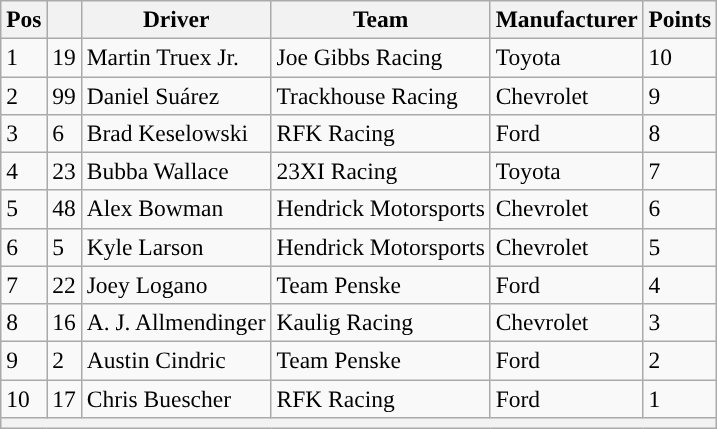<table class="wikitable" style="font-size:98%">
<tr>
<th>Pos</th>
<th></th>
<th>Driver</th>
<th>Team</th>
<th>Manufacturer</th>
<th>Points</th>
</tr>
<tr>
<td>1</td>
<td>19</td>
<td>Martin Truex Jr.</td>
<td>Joe Gibbs Racing</td>
<td>Toyota</td>
<td>10</td>
</tr>
<tr>
<td>2</td>
<td>99</td>
<td>Daniel Suárez</td>
<td>Trackhouse Racing</td>
<td>Chevrolet</td>
<td>9</td>
</tr>
<tr>
<td>3</td>
<td>6</td>
<td>Brad Keselowski</td>
<td>RFK Racing</td>
<td>Ford</td>
<td>8</td>
</tr>
<tr>
<td>4</td>
<td>23</td>
<td>Bubba Wallace</td>
<td>23XI Racing</td>
<td>Toyota</td>
<td>7</td>
</tr>
<tr>
<td>5</td>
<td>48</td>
<td>Alex Bowman</td>
<td>Hendrick Motorsports</td>
<td>Chevrolet</td>
<td>6</td>
</tr>
<tr>
<td>6</td>
<td>5</td>
<td>Kyle Larson</td>
<td>Hendrick Motorsports</td>
<td>Chevrolet</td>
<td>5</td>
</tr>
<tr>
<td>7</td>
<td>22</td>
<td>Joey Logano</td>
<td>Team Penske</td>
<td>Ford</td>
<td>4</td>
</tr>
<tr>
<td>8</td>
<td>16</td>
<td>A. J. Allmendinger</td>
<td>Kaulig Racing</td>
<td>Chevrolet</td>
<td>3</td>
</tr>
<tr>
<td>9</td>
<td>2</td>
<td>Austin Cindric</td>
<td>Team Penske</td>
<td>Ford</td>
<td>2</td>
</tr>
<tr>
<td>10</td>
<td>17</td>
<td>Chris Buescher</td>
<td>RFK Racing</td>
<td>Ford</td>
<td>1</td>
</tr>
<tr>
<th colspan="6"></th>
</tr>
</table>
